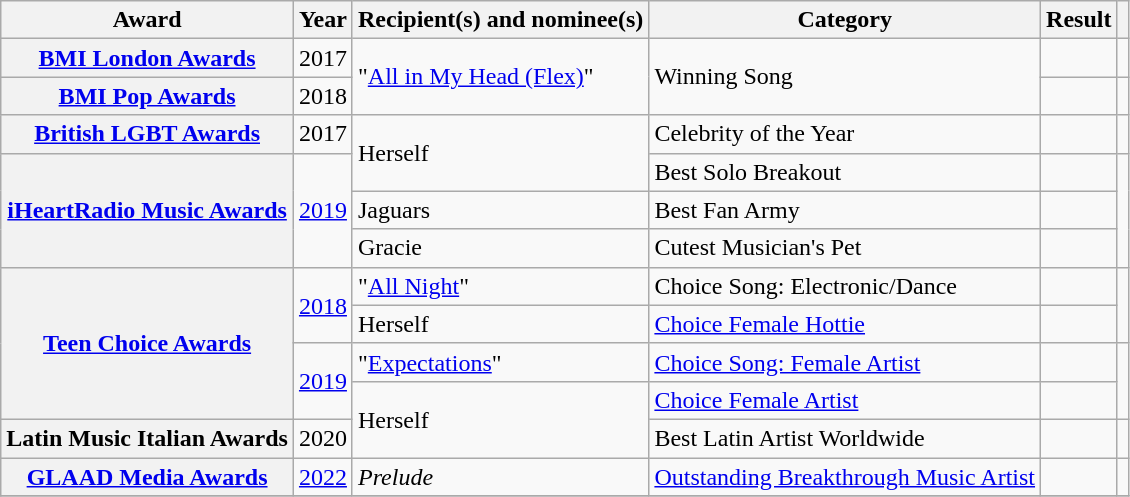<table class="wikitable sortable plainrowheaders">
<tr>
<th scope="col">Award</th>
<th scope="col">Year</th>
<th scope="col">Recipient(s) and nominee(s)</th>
<th scope="col">Category</th>
<th scope="col">Result</th>
<th scope="col" class="unsortable"></th>
</tr>
<tr>
<th scope="row"><a href='#'>BMI London Awards</a></th>
<td>2017</td>
<td rowspan="2">"<a href='#'>All in My Head (Flex)</a>" </td>
<td rowspan="2">Winning Song</td>
<td></td>
<td style="text-align:center;"></td>
</tr>
<tr>
<th scope="row"><a href='#'>BMI Pop Awards</a></th>
<td>2018</td>
<td></td>
<td style="text-align:center;"></td>
</tr>
<tr>
<th scope="row"><a href='#'>British LGBT Awards</a></th>
<td>2017</td>
<td rowspan="2">Herself</td>
<td>Celebrity of the Year</td>
<td></td>
<td style="text-align:center;"></td>
</tr>
<tr>
<th scope="row" rowspan="3"><a href='#'>iHeartRadio Music Awards</a></th>
<td rowspan="3"><a href='#'>2019</a></td>
<td>Best Solo Breakout</td>
<td></td>
<td style="text-align:center;" rowspan="3"></td>
</tr>
<tr>
<td>Jaguars</td>
<td>Best Fan Army</td>
<td></td>
</tr>
<tr>
<td>Gracie</td>
<td>Cutest Musician's Pet</td>
<td></td>
</tr>
<tr>
<th scope="row" rowspan="4"><a href='#'>Teen Choice Awards</a></th>
<td rowspan="2"><a href='#'>2018</a></td>
<td>"<a href='#'>All Night</a>" </td>
<td>Choice Song: Electronic/Dance</td>
<td></td>
<td style="text-align:center;" rowspan="2"></td>
</tr>
<tr>
<td>Herself</td>
<td><a href='#'>Choice Female Hottie</a></td>
<td></td>
</tr>
<tr>
<td rowspan="2"><a href='#'>2019</a></td>
<td>"<a href='#'>Expectations</a>"</td>
<td><a href='#'>Choice Song: Female Artist</a></td>
<td></td>
<td style="text-align:center;" rowspan="2"></td>
</tr>
<tr>
<td rowspan="2">Herself</td>
<td><a href='#'>Choice Female Artist</a></td>
<td></td>
</tr>
<tr>
<th scope="row">Latin Music Italian Awards</th>
<td>2020</td>
<td>Best Latin Artist Worldwide</td>
<td></td>
<td></td>
</tr>
<tr>
<th scope="row"><a href='#'>GLAAD Media Awards</a></th>
<td><a href='#'>2022</a></td>
<td><em>Prelude</em></td>
<td><a href='#'>Outstanding Breakthrough Music Artist</a></td>
<td></td>
<td></td>
</tr>
<tr>
</tr>
</table>
